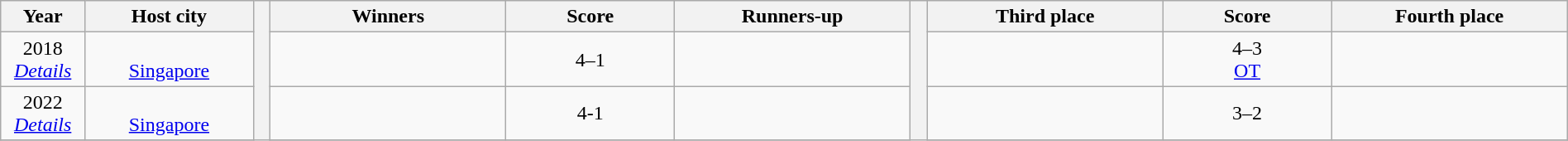<table class="wikitable" style="text-align:center; width:100%">
<tr>
<th width=5%>Year</th>
<th width=10%>Host city</th>
<th width=1% rowspan=14 bgcolor=ffffff></th>
<th width=14%>Winners</th>
<th width=10%>Score</th>
<th width=14%>Runners-up</th>
<th width=1% rowspan=14 bgcolor=ffffff></th>
<th width=14%>Third place</th>
<th width=10%>Score</th>
<th width=14%>Fourth place</th>
</tr>
<tr>
<td>2018 <br> <em><a href='#'>Details</a></em></td>
<td> <br> <a href='#'>Singapore</a></td>
<td></td>
<td>4–1</td>
<td></td>
<td></td>
<td>4–3<br><a href='#'>OT</a></td>
<td></td>
</tr>
<tr>
<td>2022 <br> <em><a href='#'>Details</a></em></td>
<td> <br> <a href='#'>Singapore</a></td>
<td></td>
<td>4-1</td>
<td></td>
<td></td>
<td>3–2</td>
<td></td>
</tr>
<tr>
</tr>
</table>
